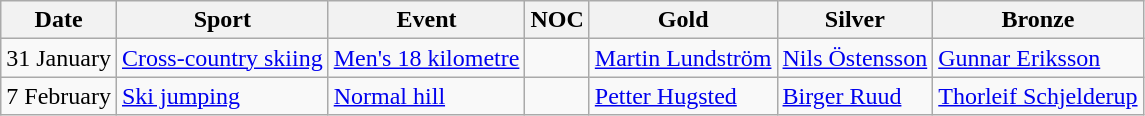<table class="wikitable">
<tr>
<th>Date</th>
<th>Sport</th>
<th>Event</th>
<th>NOC</th>
<th>Gold</th>
<th>Silver</th>
<th>Bronze</th>
</tr>
<tr>
<td>31 January</td>
<td><a href='#'>Cross-country skiing</a></td>
<td><a href='#'>Men's 18 kilometre</a></td>
<td></td>
<td><a href='#'>Martin Lundström</a></td>
<td><a href='#'>Nils Östensson</a></td>
<td><a href='#'>Gunnar Eriksson</a></td>
</tr>
<tr>
<td>7 February</td>
<td><a href='#'>Ski jumping</a></td>
<td><a href='#'>Normal hill</a></td>
<td></td>
<td><a href='#'>Petter Hugsted</a></td>
<td><a href='#'>Birger Ruud</a></td>
<td><a href='#'>Thorleif Schjelderup</a></td>
</tr>
</table>
